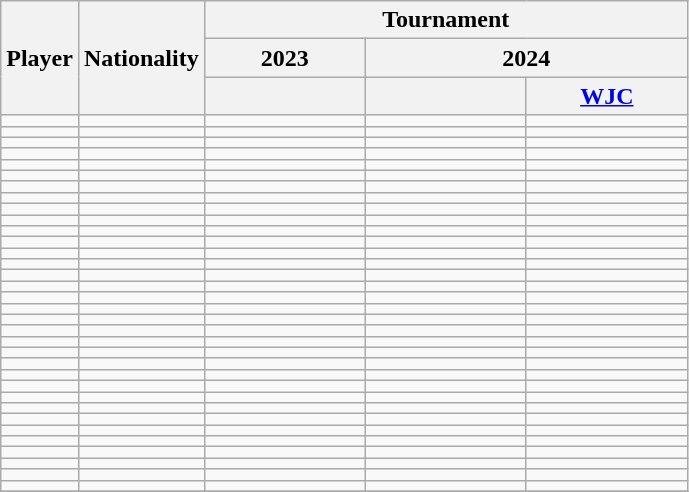<table class="wikitable sortable" style="margin:left;">
<tr>
<th rowspan=3>Player</th>
<th rowspan=3>Nationality</th>
<th colspan=3>Tournament</th>
</tr>
<tr>
<th>2023</th>
<th colspan=2>2024</th>
</tr>
<tr>
<th width=100px></th>
<th width=100px></th>
<th width=100px><a href='#'>WJC</a></th>
</tr>
<tr>
<td></td>
<td></td>
<td></td>
<td></td>
<td></td>
</tr>
<tr>
<td></td>
<td></td>
<td></td>
<td></td>
<td></td>
</tr>
<tr>
<td></td>
<td></td>
<td></td>
<td></td>
<td></td>
</tr>
<tr>
<td></td>
<td></td>
<td></td>
<td></td>
<td></td>
</tr>
<tr>
<td></td>
<td></td>
<td></td>
<td></td>
<td></td>
</tr>
<tr>
<td></td>
<td></td>
<td></td>
<td></td>
<td></td>
</tr>
<tr>
<td></td>
<td></td>
<td></td>
<td></td>
<td></td>
</tr>
<tr>
<td></td>
<td></td>
<td></td>
<td></td>
<td></td>
</tr>
<tr>
<td></td>
<td></td>
<td></td>
<td></td>
<td></td>
</tr>
<tr>
<td></td>
<td></td>
<td></td>
<td></td>
<td></td>
</tr>
<tr>
<td></td>
<td></td>
<td></td>
<td></td>
<td></td>
</tr>
<tr>
<td></td>
<td></td>
<td></td>
<td></td>
<td></td>
</tr>
<tr>
<td></td>
<td></td>
<td></td>
<td></td>
<td></td>
</tr>
<tr>
<td></td>
<td></td>
<td></td>
<td></td>
<td></td>
</tr>
<tr>
<td></td>
<td></td>
<td></td>
<td></td>
<td></td>
</tr>
<tr>
<td></td>
<td></td>
<td></td>
<td></td>
<td></td>
</tr>
<tr>
<td></td>
<td></td>
<td></td>
<td></td>
<td></td>
</tr>
<tr>
<td></td>
<td></td>
<td></td>
<td></td>
<td></td>
</tr>
<tr>
<td></td>
<td></td>
<td></td>
<td></td>
<td></td>
</tr>
<tr>
<td></td>
<td></td>
<td></td>
<td></td>
<td></td>
</tr>
<tr>
<td></td>
<td></td>
<td></td>
<td></td>
<td></td>
</tr>
<tr>
<td></td>
<td></td>
<td></td>
<td></td>
<td></td>
</tr>
<tr>
<td></td>
<td></td>
<td></td>
<td></td>
<td></td>
</tr>
<tr>
<td></td>
<td></td>
<td></td>
<td></td>
<td></td>
</tr>
<tr>
<td></td>
<td></td>
<td></td>
<td></td>
<td></td>
</tr>
<tr>
<td></td>
<td></td>
<td></td>
<td></td>
<td></td>
</tr>
<tr>
<td></td>
<td></td>
<td></td>
<td></td>
<td></td>
</tr>
<tr>
<td></td>
<td></td>
<td></td>
<td></td>
<td></td>
</tr>
<tr>
<td></td>
<td></td>
<td></td>
<td></td>
<td></td>
</tr>
<tr>
<td></td>
<td></td>
<td></td>
<td></td>
<td></td>
</tr>
<tr>
<td></td>
<td></td>
<td></td>
<td></td>
<td></td>
</tr>
<tr>
<td></td>
<td></td>
<td></td>
<td></td>
<td></td>
</tr>
<tr>
<td></td>
<td></td>
<td></td>
<td></td>
<td></td>
</tr>
<tr>
<td></td>
<td></td>
<td></td>
<td></td>
<td></td>
</tr>
<tr>
</tr>
</table>
